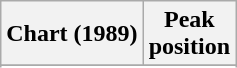<table class="wikitable sortable">
<tr>
<th align="left">Chart (1989)</th>
<th align="center">Peak<br>position</th>
</tr>
<tr>
</tr>
<tr>
</tr>
</table>
